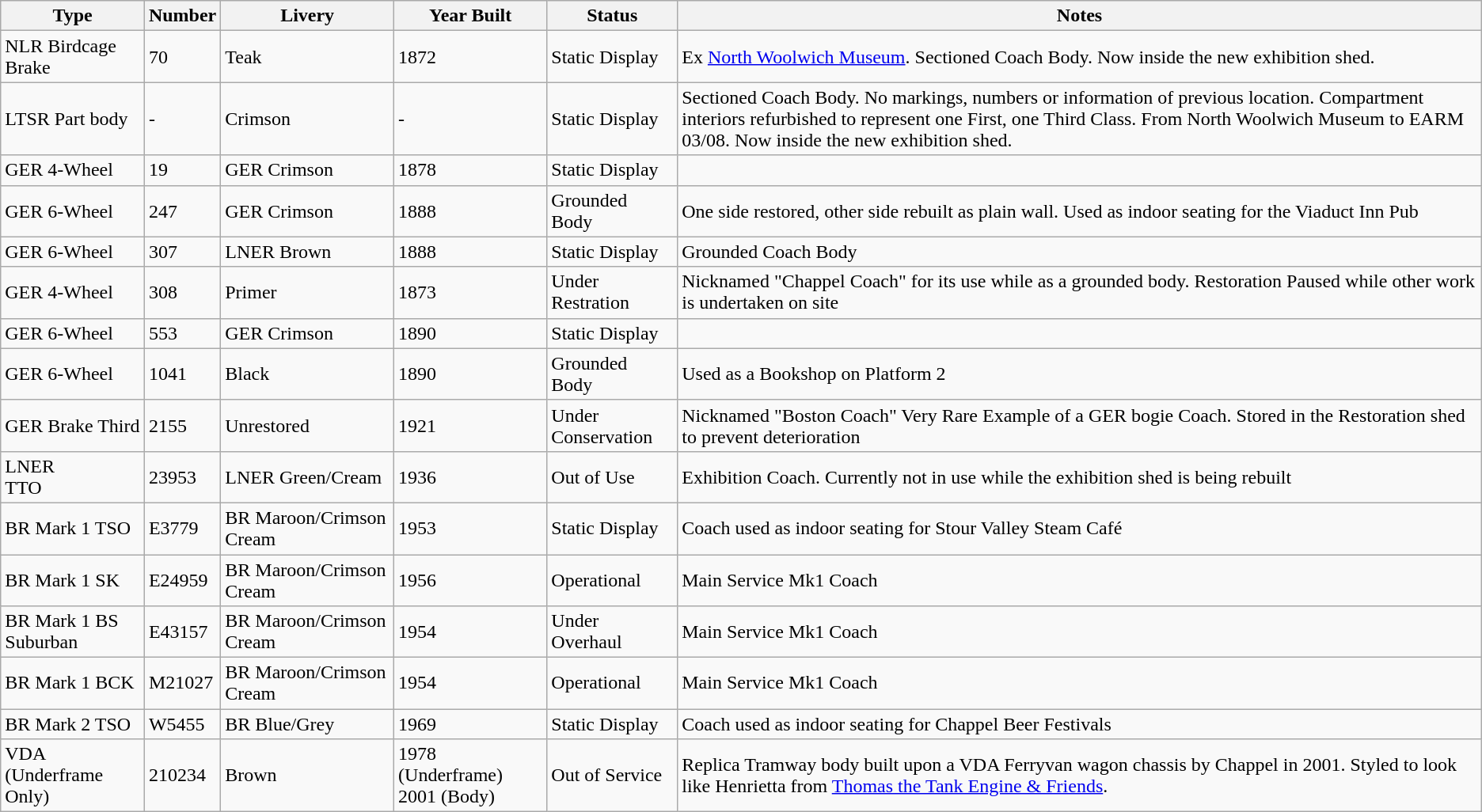<table class="wikitable">
<tr>
<th>Type</th>
<th>Number</th>
<th>Livery</th>
<th>Year Built</th>
<th>Status</th>
<th>Notes</th>
</tr>
<tr>
<td>NLR Birdcage Brake</td>
<td>70</td>
<td>Teak</td>
<td>1872</td>
<td>Static Display</td>
<td>Ex <a href='#'>North Woolwich Museum</a>. Sectioned Coach Body. Now inside the new exhibition shed.</td>
</tr>
<tr>
<td>LTSR Part body</td>
<td>-</td>
<td>Crimson</td>
<td>-</td>
<td>Static Display</td>
<td>Sectioned Coach Body. No markings, numbers or information of previous location. Compartment interiors refurbished to represent one First, one Third Class. From North Woolwich Museum to EARM 03/08. Now inside the new exhibition shed.</td>
</tr>
<tr>
<td>GER 4-Wheel</td>
<td>19</td>
<td>GER Crimson</td>
<td>1878</td>
<td>Static Display</td>
<td></td>
</tr>
<tr>
<td>GER 6-Wheel</td>
<td>247</td>
<td>GER Crimson</td>
<td>1888</td>
<td>Grounded Body</td>
<td>One side restored, other side rebuilt as plain wall. Used as indoor seating for the Viaduct Inn Pub</td>
</tr>
<tr>
<td>GER 6-Wheel</td>
<td>307</td>
<td>LNER Brown</td>
<td>1888</td>
<td>Static Display</td>
<td>Grounded Coach Body</td>
</tr>
<tr>
<td>GER 4-Wheel</td>
<td>308</td>
<td>Primer</td>
<td>1873</td>
<td>Under Restration</td>
<td>Nicknamed "Chappel Coach" for its use while as a grounded body. Restoration Paused while other work is undertaken on site</td>
</tr>
<tr>
<td>GER 6-Wheel</td>
<td>553</td>
<td>GER Crimson</td>
<td>1890</td>
<td>Static Display</td>
<td></td>
</tr>
<tr>
<td>GER 6-Wheel</td>
<td>1041</td>
<td>Black</td>
<td>1890</td>
<td>Grounded Body</td>
<td>Used as a Bookshop on Platform 2</td>
</tr>
<tr>
<td>GER Brake Third</td>
<td>2155</td>
<td>Unrestored</td>
<td>1921</td>
<td>Under Conservation</td>
<td>Nicknamed "Boston Coach" Very Rare Example of a GER bogie Coach. Stored in the Restoration shed to prevent deterioration</td>
</tr>
<tr>
<td>LNER<br>TTO</td>
<td>23953</td>
<td>LNER Green/Cream</td>
<td>1936</td>
<td>Out of Use</td>
<td>Exhibition Coach. Currently not in use while the exhibition shed is being rebuilt</td>
</tr>
<tr>
<td>BR Mark 1 TSO</td>
<td>E3779</td>
<td>BR Maroon/Crimson Cream</td>
<td>1953</td>
<td>Static Display</td>
<td>Coach used as indoor seating for Stour Valley Steam Café</td>
</tr>
<tr>
<td>BR Mark 1 SK</td>
<td>E24959</td>
<td>BR Maroon/Crimson Cream</td>
<td>1956</td>
<td>Operational</td>
<td>Main Service Mk1 Coach</td>
</tr>
<tr>
<td>BR Mark 1 BS<br>Suburban</td>
<td>E43157</td>
<td>BR Maroon/Crimson Cream</td>
<td>1954</td>
<td>Under Overhaul</td>
<td>Main Service Mk1 Coach</td>
</tr>
<tr>
<td>BR Mark 1 BCK</td>
<td>M21027</td>
<td>BR Maroon/Crimson Cream</td>
<td>1954</td>
<td>Operational</td>
<td>Main Service Mk1 Coach</td>
</tr>
<tr>
<td>BR Mark 2 TSO</td>
<td>W5455</td>
<td>BR Blue/Grey</td>
<td>1969</td>
<td>Static Display</td>
<td>Coach used as indoor seating for Chappel Beer Festivals</td>
</tr>
<tr>
<td>VDA (Underframe Only)</td>
<td>210234</td>
<td>Brown</td>
<td>1978<br>(Underframe)
2001 (Body)</td>
<td>Out of Service</td>
<td>Replica Tramway body built upon a VDA Ferryvan wagon chassis by Chappel in 2001. Styled to look like Henrietta from <a href='#'>Thomas the Tank Engine & Friends</a>.</td>
</tr>
</table>
